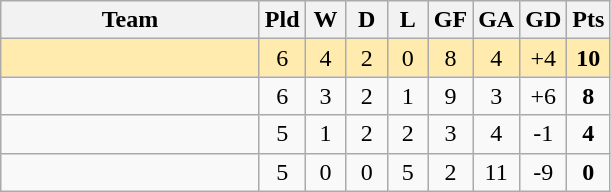<table class="wikitable" style="text-align:center">
<tr>
<th width=165>Team</th>
<th width=20>Pld</th>
<th width=20>W</th>
<th width=20>D</th>
<th width=20>L</th>
<th width=20>GF</th>
<th width=20>GA</th>
<th width=20>GD</th>
<th width=20>Pts</th>
</tr>
<tr bgcolor="#ffebad">
<td align="left"></td>
<td>6</td>
<td>4</td>
<td>2</td>
<td>0</td>
<td>8</td>
<td>4</td>
<td>+4</td>
<td><strong>10</strong></td>
</tr>
<tr>
<td align="left"></td>
<td>6</td>
<td>3</td>
<td>2</td>
<td>1</td>
<td>9</td>
<td>3</td>
<td>+6</td>
<td><strong>8</strong></td>
</tr>
<tr>
<td align="left"></td>
<td>5</td>
<td>1</td>
<td>2</td>
<td>2</td>
<td>3</td>
<td>4</td>
<td>-1</td>
<td><strong>4</strong></td>
</tr>
<tr>
<td align="left"></td>
<td>5</td>
<td>0</td>
<td>0</td>
<td>5</td>
<td>2</td>
<td>11</td>
<td>-9</td>
<td><strong>0</strong></td>
</tr>
</table>
